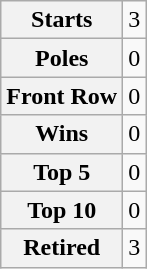<table class="wikitable" style="text-align:center">
<tr>
<th>Starts</th>
<td>3</td>
</tr>
<tr>
<th>Poles</th>
<td>0</td>
</tr>
<tr>
<th>Front Row</th>
<td>0</td>
</tr>
<tr>
<th>Wins</th>
<td>0</td>
</tr>
<tr>
<th>Top 5</th>
<td>0</td>
</tr>
<tr>
<th>Top 10</th>
<td>0</td>
</tr>
<tr>
<th>Retired</th>
<td>3</td>
</tr>
</table>
